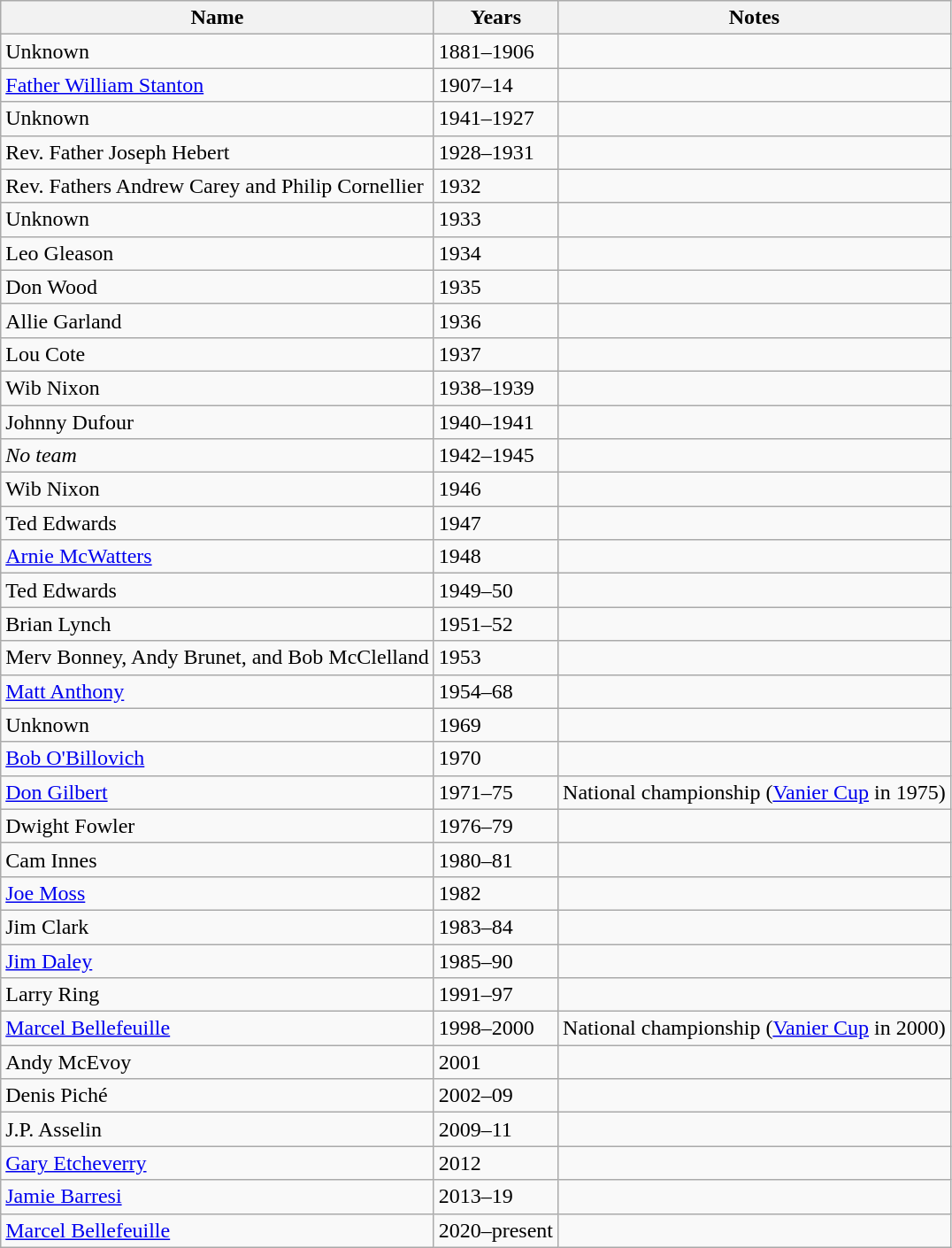<table class="wikitable">
<tr>
<th>Name</th>
<th>Years</th>
<th>Notes</th>
</tr>
<tr>
<td>Unknown</td>
<td>1881–1906</td>
<td></td>
</tr>
<tr>
<td><a href='#'>Father William Stanton</a></td>
<td>1907–14</td>
<td></td>
</tr>
<tr>
<td>Unknown</td>
<td>1941–1927</td>
<td></td>
</tr>
<tr>
<td>Rev. Father Joseph Hebert</td>
<td>1928–1931</td>
<td></td>
</tr>
<tr>
<td>Rev. Fathers Andrew Carey and Philip Cornellier</td>
<td>1932</td>
<td></td>
</tr>
<tr>
<td>Unknown</td>
<td>1933</td>
<td></td>
</tr>
<tr>
<td>Leo Gleason</td>
<td>1934</td>
<td></td>
</tr>
<tr>
<td>Don Wood</td>
<td>1935</td>
<td></td>
</tr>
<tr>
<td>Allie Garland</td>
<td>1936</td>
<td></td>
</tr>
<tr>
<td>Lou Cote</td>
<td>1937</td>
<td></td>
</tr>
<tr>
<td>Wib Nixon</td>
<td>1938–1939</td>
<td></td>
</tr>
<tr>
<td>Johnny Dufour</td>
<td>1940–1941</td>
<td></td>
</tr>
<tr>
<td><em>No team</em></td>
<td>1942–1945</td>
<td></td>
</tr>
<tr>
<td>Wib Nixon</td>
<td>1946</td>
<td></td>
</tr>
<tr>
<td>Ted Edwards</td>
<td>1947</td>
<td></td>
</tr>
<tr>
<td><a href='#'>Arnie McWatters</a></td>
<td>1948</td>
<td></td>
</tr>
<tr>
<td>Ted Edwards</td>
<td>1949–50</td>
<td></td>
</tr>
<tr>
<td>Brian Lynch</td>
<td>1951–52</td>
<td></td>
</tr>
<tr>
<td>Merv Bonney, Andy Brunet, and Bob McClelland</td>
<td>1953</td>
<td></td>
</tr>
<tr>
<td><a href='#'>Matt Anthony</a></td>
<td>1954–68</td>
<td></td>
</tr>
<tr>
<td>Unknown</td>
<td>1969</td>
<td></td>
</tr>
<tr>
<td><a href='#'>Bob O'Billovich</a></td>
<td>1970</td>
<td></td>
</tr>
<tr>
<td><a href='#'>Don Gilbert</a></td>
<td>1971–75</td>
<td>National championship (<a href='#'>Vanier Cup</a> in 1975)</td>
</tr>
<tr>
<td>Dwight Fowler</td>
<td>1976–79</td>
<td></td>
</tr>
<tr>
<td>Cam Innes</td>
<td>1980–81</td>
<td></td>
</tr>
<tr>
<td><a href='#'>Joe Moss</a></td>
<td>1982</td>
<td></td>
</tr>
<tr>
<td>Jim Clark</td>
<td>1983–84</td>
<td></td>
</tr>
<tr>
<td><a href='#'>Jim Daley</a></td>
<td>1985–90</td>
<td></td>
</tr>
<tr>
<td>Larry Ring</td>
<td>1991–97</td>
<td></td>
</tr>
<tr>
<td><a href='#'>Marcel Bellefeuille</a></td>
<td>1998–2000</td>
<td>National championship (<a href='#'>Vanier Cup</a> in 2000)</td>
</tr>
<tr>
<td>Andy McEvoy</td>
<td>2001</td>
<td></td>
</tr>
<tr>
<td>Denis Piché</td>
<td>2002–09</td>
<td></td>
</tr>
<tr>
<td>J.P. Asselin</td>
<td>2009–11</td>
<td></td>
</tr>
<tr>
<td><a href='#'>Gary Etcheverry</a></td>
<td>2012</td>
<td></td>
</tr>
<tr>
<td><a href='#'>Jamie Barresi</a></td>
<td>2013–19</td>
<td></td>
</tr>
<tr>
<td><a href='#'>Marcel Bellefeuille</a></td>
<td>2020–present</td>
<td></td>
</tr>
</table>
